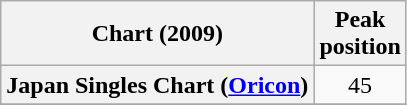<table class="wikitable plainrowheaders">
<tr>
<th>Chart (2009)</th>
<th>Peak<br>position</th>
</tr>
<tr>
<th scope="row">Japan Singles Chart (<a href='#'>Oricon</a>)</th>
<td style="text-align:center;">45</td>
</tr>
<tr>
</tr>
</table>
